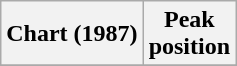<table class="wikitable plainrowheaders" style="text-align:center">
<tr>
<th scope="col">Chart (1987)</th>
<th scope="col">Peak<br>position</th>
</tr>
<tr>
</tr>
</table>
